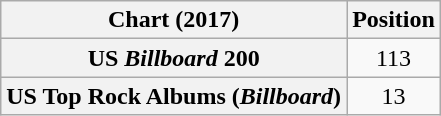<table class="wikitable sortable plainrowheaders" style="text-align:center">
<tr>
<th scope="col">Chart (2017)</th>
<th scope="col">Position</th>
</tr>
<tr>
<th scope="row">US <em>Billboard</em> 200</th>
<td>113</td>
</tr>
<tr>
<th scope="row">US Top Rock Albums (<em>Billboard</em>)</th>
<td>13</td>
</tr>
</table>
